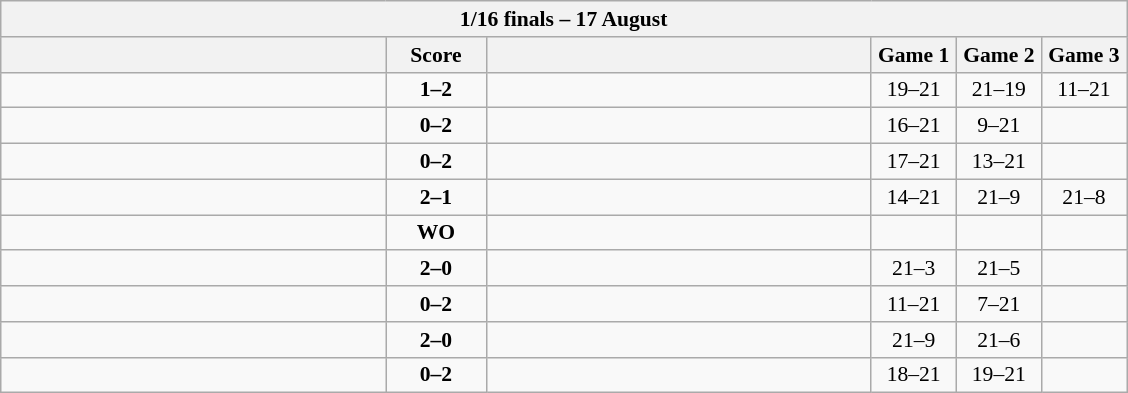<table class="wikitable" style="text-align: center; font-size:90% ">
<tr>
<th colspan=6>1/16 finals – 17 August</th>
</tr>
<tr>
<th align="right" width="250"></th>
<th width="60">Score</th>
<th align="left" width="250"></th>
<th width="50">Game 1</th>
<th width="50">Game 2</th>
<th width="50">Game 3</th>
</tr>
<tr>
<td align=left></td>
<td align=center><strong>1–2</strong></td>
<td align=left><strong></strong></td>
<td>19–21</td>
<td>21–19</td>
<td>11–21</td>
</tr>
<tr>
<td align=left></td>
<td align=center><strong>0–2</strong></td>
<td align=left><strong></strong></td>
<td>16–21</td>
<td>9–21</td>
<td></td>
</tr>
<tr>
<td align=left></td>
<td align=center><strong>0–2</strong></td>
<td align=left><strong></strong></td>
<td>17–21</td>
<td>13–21</td>
<td></td>
</tr>
<tr>
<td align=left><strong></strong></td>
<td align=center><strong>2–1</strong></td>
<td align=left></td>
<td>14–21</td>
<td>21–9</td>
<td>21–8</td>
</tr>
<tr>
<td align=left><strong></strong></td>
<td align=center><strong>WO</strong></td>
<td align=left></td>
<td></td>
<td></td>
<td></td>
</tr>
<tr>
<td align=left><strong></strong></td>
<td align=center><strong>2–0</strong></td>
<td align=left></td>
<td>21–3</td>
<td>21–5</td>
<td></td>
</tr>
<tr>
<td align=left></td>
<td align=center><strong>0–2</strong></td>
<td align=left><strong></strong></td>
<td>11–21</td>
<td>7–21</td>
<td></td>
</tr>
<tr>
<td align=left><strong></strong></td>
<td align=center><strong>2–0</strong></td>
<td align=left></td>
<td>21–9</td>
<td>21–6</td>
<td></td>
</tr>
<tr>
<td align=left></td>
<td align=center><strong>0–2</strong></td>
<td align=left><strong></strong></td>
<td>18–21</td>
<td>19–21</td>
<td></td>
</tr>
</table>
